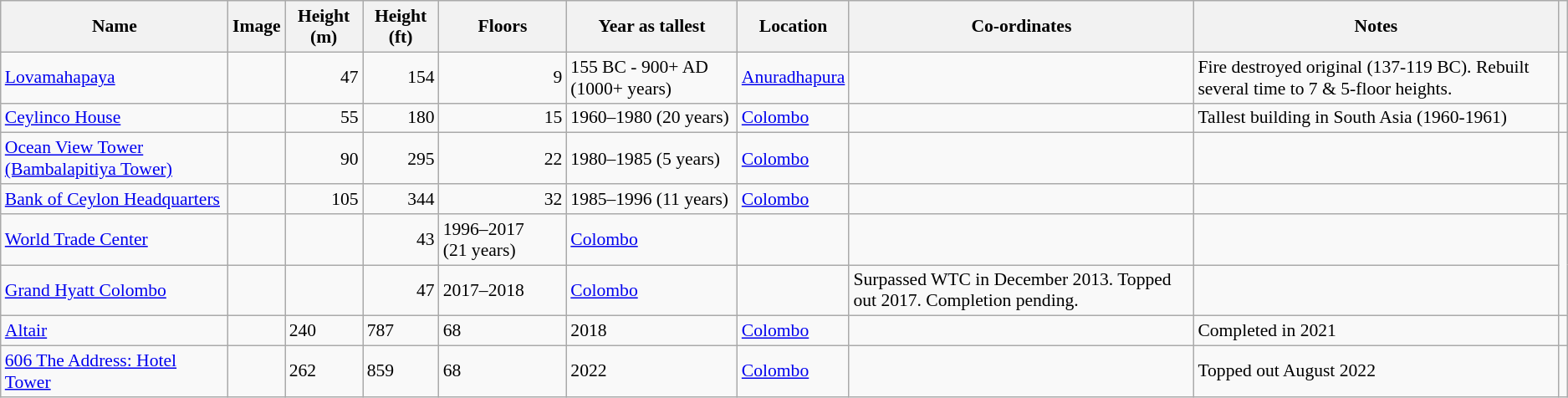<table class="wikitable plainrowheaders sortable" style="font-size:90%; text-align:left;">
<tr>
<th>Name</th>
<th>Image</th>
<th>Height (m)</th>
<th>Height (ft)</th>
<th>Floors</th>
<th>Year as tallest</th>
<th>Location</th>
<th>Co-ordinates</th>
<th>Notes</th>
<th></th>
</tr>
<tr>
<td><a href='#'>Lovamahapaya</a></td>
<td></td>
<td align="right">47</td>
<td align="right">154</td>
<td align="right">9</td>
<td>155 BC - 900+ AD (1000+ years)</td>
<td><a href='#'>Anuradhapura</a></td>
<td></td>
<td>Fire destroyed original (137-119 BC). Rebuilt several time to 7 & 5-floor heights.</td>
<td></td>
</tr>
<tr>
<td><a href='#'>Ceylinco House</a></td>
<td></td>
<td align="right">55</td>
<td align="right">180</td>
<td align="right">15</td>
<td>1960–1980 (20 years)</td>
<td><a href='#'>Colombo</a></td>
<td></td>
<td>Tallest building in South Asia (1960-1961)</td>
<td></td>
</tr>
<tr>
<td><a href='#'>Ocean View Tower (Bambalapitiya Tower)</a></td>
<td></td>
<td align="right">90</td>
<td align="right">295</td>
<td align="right">22</td>
<td>1980–1985 (5 years)</td>
<td><a href='#'>Colombo</a></td>
<td></td>
<td></td>
<td></td>
</tr>
<tr>
<td><a href='#'>Bank of Ceylon Headquarters</a></td>
<td></td>
<td align="right">105</td>
<td align="right">344</td>
<td align="right">32</td>
<td>1985–1996 (11 years)</td>
<td><a href='#'>Colombo</a></td>
<td></td>
<td></td>
<td></td>
</tr>
<tr>
<td><a href='#'>World Trade Center</a></td>
<td></td>
<td></td>
<td align="right">43</td>
<td>1996–2017 (21 years)</td>
<td><a href='#'>Colombo</a></td>
<td></td>
<td> </td>
<td> </td>
</tr>
<tr>
<td><a href='#'>Grand Hyatt Colombo</a></td>
<td></td>
<td></td>
<td align="right">47</td>
<td>2017–2018</td>
<td><a href='#'>Colombo</a></td>
<td></td>
<td>Surpassed WTC in December 2013. Topped out 2017. Completion pending.</td>
<td></td>
</tr>
<tr>
<td><a href='#'>Altair</a></td>
<td></td>
<td>240</td>
<td>787</td>
<td>68</td>
<td>2018</td>
<td><a href='#'>Colombo</a></td>
<td></td>
<td>Completed in 2021</td>
<td></td>
</tr>
<tr>
<td><a href='#'>606 The Address: Hotel Tower</a></td>
<td></td>
<td>262</td>
<td>859</td>
<td>68</td>
<td>2022</td>
<td><a href='#'>Colombo</a></td>
<td></td>
<td>Topped out August 2022</td>
<td></td>
</tr>
</table>
